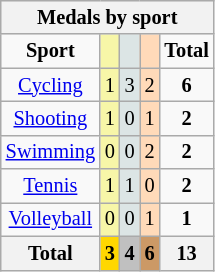<table class="wikitable" style="font-size:85%">
<tr style="background:#efefef;">
<th colspan=7><strong>Medals by sport</strong></th>
</tr>
<tr align=center>
<td><strong>Sport</strong></td>
<td bgcolor=#f7f6a8></td>
<td bgcolor=#dce5e5></td>
<td bgcolor=#ffdab9></td>
<td><strong>Total</strong></td>
</tr>
<tr align=center>
<td><a href='#'>Cycling</a></td>
<td style="background:#F7F6A8;">1</td>
<td style="background:#DCE5E5;">3</td>
<td style="background:#FFDAB9;">2</td>
<td><strong>6</strong></td>
</tr>
<tr align=center>
<td><a href='#'>Shooting</a></td>
<td style="background:#F7F6A8;">1</td>
<td style="background:#DCE5E5;">0</td>
<td style="background:#FFDAB9;">1</td>
<td><strong>2</strong></td>
</tr>
<tr align=center>
<td><a href='#'>Swimming</a></td>
<td style="background:#F7F6A8;">0</td>
<td style="background:#DCE5E5;">0</td>
<td style="background:#FFDAB9;">2</td>
<td><strong>2</strong></td>
</tr>
<tr align=center>
<td><a href='#'>Tennis</a></td>
<td style="background:#F7F6A8;">1</td>
<td style="background:#DCE5E5;">1</td>
<td style="background:#FFDAB9;">0</td>
<td><strong>2</strong></td>
</tr>
<tr align=center>
<td><a href='#'>Volleyball</a></td>
<td style="background:#F7F6A8;">0</td>
<td style="background:#DCE5E5;">0</td>
<td style="background:#FFDAB9;">1</td>
<td><strong>1</strong></td>
</tr>
<tr align=center>
<th><strong>Total</strong></th>
<th style="background:gold;"><strong>3</strong></th>
<th style="background:silver;"><strong>4</strong></th>
<th style="background:#c96;"><strong>6</strong></th>
<th><strong>13</strong></th>
</tr>
</table>
